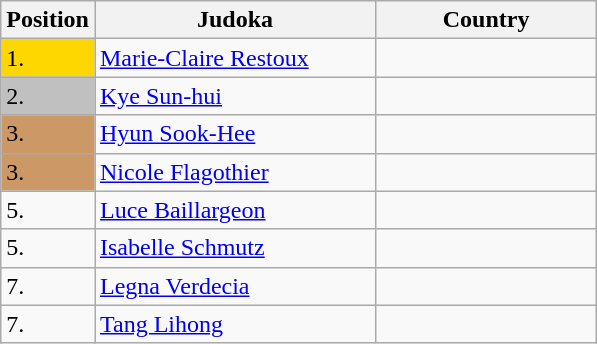<table class=wikitable>
<tr>
<th>Position</th>
<th width=180>Judoka</th>
<th width=140>Country</th>
</tr>
<tr>
<td bgcolor=gold>1.</td>
<td><a href='#'>Marie-Claire Restoux</a></td>
<td></td>
</tr>
<tr>
<td bgcolor=silver>2.</td>
<td><a href='#'>Kye Sun-hui</a></td>
<td></td>
</tr>
<tr>
<td bgcolor=CC9966>3.</td>
<td><a href='#'>Hyun Sook-Hee</a></td>
<td></td>
</tr>
<tr>
<td bgcolor=CC9966>3.</td>
<td><a href='#'>Nicole Flagothier</a></td>
<td></td>
</tr>
<tr>
<td>5.</td>
<td><a href='#'>Luce Baillargeon</a></td>
<td></td>
</tr>
<tr>
<td>5.</td>
<td><a href='#'>Isabelle Schmutz</a></td>
<td></td>
</tr>
<tr>
<td>7.</td>
<td><a href='#'>Legna Verdecia</a></td>
<td></td>
</tr>
<tr>
<td>7.</td>
<td><a href='#'>Tang Lihong</a></td>
<td></td>
</tr>
</table>
